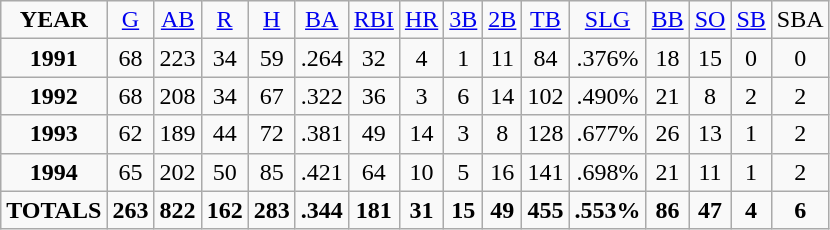<table class="wikitable">
<tr align=center>
<td><strong>YEAR</strong></td>
<td><a href='#'>G</a></td>
<td><a href='#'>AB</a></td>
<td><a href='#'>R</a></td>
<td><a href='#'>H</a></td>
<td><a href='#'>BA</a></td>
<td><a href='#'>RBI</a></td>
<td><a href='#'>HR</a></td>
<td><a href='#'>3B</a></td>
<td><a href='#'>2B</a></td>
<td><a href='#'>TB</a></td>
<td><a href='#'>SLG</a></td>
<td><a href='#'>BB</a></td>
<td><a href='#'>SO</a></td>
<td><a href='#'>SB</a></td>
<td>SBA</td>
</tr>
<tr align=center>
<td><strong>1991</strong></td>
<td>68</td>
<td>223</td>
<td>34</td>
<td>59</td>
<td>.264</td>
<td>32</td>
<td>4</td>
<td>1</td>
<td>11</td>
<td>84</td>
<td>.376%</td>
<td>18</td>
<td>15</td>
<td>0</td>
<td>0</td>
</tr>
<tr align=center>
<td><strong>1992</strong></td>
<td>68</td>
<td>208</td>
<td>34</td>
<td>67</td>
<td>.322</td>
<td>36</td>
<td>3</td>
<td>6</td>
<td>14</td>
<td>102</td>
<td>.490%</td>
<td>21</td>
<td>8</td>
<td>2</td>
<td>2</td>
</tr>
<tr align=center>
<td><strong>1993</strong></td>
<td>62</td>
<td>189</td>
<td>44</td>
<td>72</td>
<td>.381</td>
<td>49</td>
<td>14</td>
<td>3</td>
<td>8</td>
<td>128</td>
<td>.677%</td>
<td>26</td>
<td>13</td>
<td>1</td>
<td>2</td>
</tr>
<tr align=center>
<td><strong>1994</strong></td>
<td>65</td>
<td>202</td>
<td>50</td>
<td>85</td>
<td>.421</td>
<td>64</td>
<td>10</td>
<td>5</td>
<td>16</td>
<td>141</td>
<td>.698%</td>
<td>21</td>
<td>11</td>
<td>1</td>
<td>2</td>
</tr>
<tr align=center>
<td><strong>TOTALS</strong></td>
<td><strong>263</strong></td>
<td><strong>822</strong></td>
<td><strong>162</strong></td>
<td><strong>283</strong></td>
<td><strong>.344</strong></td>
<td><strong>181</strong></td>
<td><strong>31</strong></td>
<td><strong>15</strong></td>
<td><strong>49</strong></td>
<td><strong>455</strong></td>
<td><strong>.553%</strong></td>
<td><strong>86</strong></td>
<td><strong>47</strong></td>
<td><strong>4</strong></td>
<td><strong>6</strong></td>
</tr>
</table>
